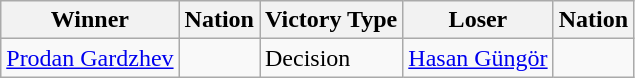<table class="wikitable sortable" style="text-align:left;">
<tr>
<th>Winner</th>
<th>Nation</th>
<th>Victory Type</th>
<th>Loser</th>
<th>Nation</th>
</tr>
<tr>
<td><a href='#'>Prodan Gardzhev</a></td>
<td></td>
<td>Decision</td>
<td><a href='#'>Hasan Güngör</a></td>
<td></td>
</tr>
</table>
